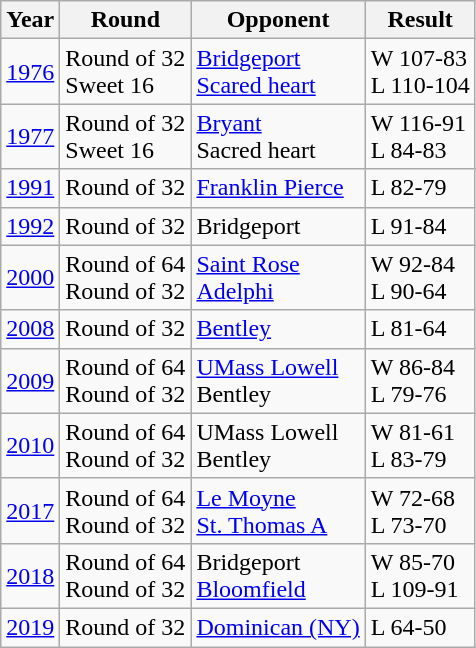<table class="wikitable">
<tr>
<th>Year</th>
<th>Round</th>
<th>Opponent</th>
<th>Result</th>
</tr>
<tr>
<td><a href='#'>1976</a></td>
<td>Round of 32<br>Sweet 16</td>
<td><a href='#'>Bridgeport</a><br><a href='#'>Scared heart</a></td>
<td>W 107-83<br>L 110-104</td>
</tr>
<tr>
<td><a href='#'>1977</a></td>
<td>Round of 32<br>Sweet 16</td>
<td><a href='#'>Bryant</a><br>Sacred heart</td>
<td>W 116-91<br>L   84-83</td>
</tr>
<tr>
<td><a href='#'>1991</a></td>
<td>Round of 32</td>
<td><a href='#'>Franklin Pierce</a></td>
<td>L 82-79</td>
</tr>
<tr>
<td><a href='#'>1992</a></td>
<td>Round of 32</td>
<td>Bridgeport</td>
<td>L 91-84</td>
</tr>
<tr>
<td><a href='#'>2000</a></td>
<td>Round of 64<br>Round of 32</td>
<td><a href='#'>Saint Rose</a><br><a href='#'>Adelphi</a></td>
<td>W 92-84<br>L 90-64</td>
</tr>
<tr>
<td><a href='#'>2008</a></td>
<td>Round of 32</td>
<td><a href='#'>Bentley</a></td>
<td>L 81-64</td>
</tr>
<tr>
<td><a href='#'>2009</a></td>
<td>Round of 64<br>Round of 32</td>
<td><a href='#'>UMass Lowell</a><br>Bentley</td>
<td>W 86-84<br>L 79-76</td>
</tr>
<tr>
<td><a href='#'>2010</a></td>
<td>Round of 64<br>Round of 32</td>
<td>UMass Lowell<br>Bentley</td>
<td>W 81-61<br>L 83-79</td>
</tr>
<tr>
<td><a href='#'>2017</a></td>
<td>Round of 64<br>Round of 32</td>
<td><a href='#'>Le Moyne</a><br><a href='#'>St. Thomas A</a></td>
<td>W 72-68<br>L 73-70</td>
</tr>
<tr>
<td><a href='#'>2018</a></td>
<td>Round of 64<br>Round of 32</td>
<td>Bridgeport<br><a href='#'>Bloomfield</a></td>
<td>W 85-70<br>L 109-91</td>
</tr>
<tr>
<td><a href='#'>2019</a></td>
<td>Round of 32</td>
<td><a href='#'>Dominican (NY)</a></td>
<td>L 64-50</td>
</tr>
</table>
